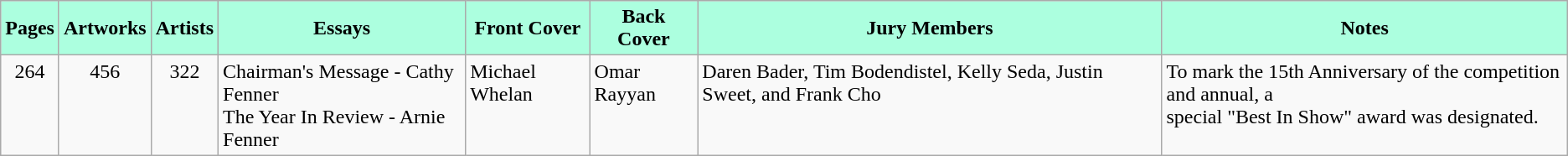<table class="wikitable">
<tr>
<th style="background:#acffdf">Pages</th>
<th style="background:#acffdf">Artworks</th>
<th style="background:#acffdf">Artists</th>
<th style="background:#acffdf">Essays</th>
<th style="background:#acffdf">Front Cover</th>
<th style="background:#acffdf">Back Cover</th>
<th style="background:#acffdf">Jury Members</th>
<th style="background:#acffdf">Notes</th>
</tr>
<tr valign="top">
<td align="center">264</td>
<td align="center">456</td>
<td align="center">322</td>
<td>Chairman's Message - Cathy Fenner<br>The Year In Review - Arnie Fenner</td>
<td>Michael Whelan</td>
<td>Omar Rayyan</td>
<td>Daren Bader, Tim Bodendistel, Kelly Seda, Justin Sweet, and Frank Cho</td>
<td>To mark the 15th Anniversary of the competition and annual, a<br>special "Best In Show" award was designated.</td>
</tr>
</table>
